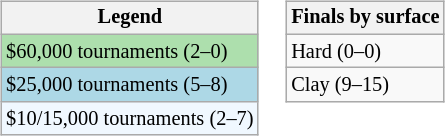<table>
<tr valign=top>
<td><br><table class="wikitable" style="font-size:85%;">
<tr>
<th>Legend</th>
</tr>
<tr style="background:#addfad;">
<td>$60,000 tournaments (2–0)</td>
</tr>
<tr style="background:lightblue;">
<td>$25,000 tournaments (5–8)</td>
</tr>
<tr style="background:#f0f8ff;">
<td>$10/15,000 tournaments (2–7)</td>
</tr>
</table>
</td>
<td><br><table class="wikitable" style="font-size:85%;">
<tr>
<th>Finals by surface</th>
</tr>
<tr>
<td>Hard (0–0)</td>
</tr>
<tr>
<td>Clay (9–15)</td>
</tr>
</table>
</td>
</tr>
</table>
